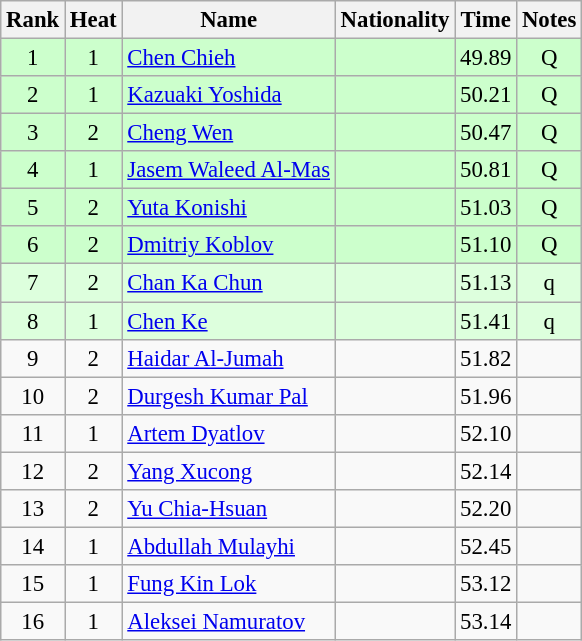<table class="wikitable sortable" style="text-align:center; font-size:95%">
<tr>
<th>Rank</th>
<th>Heat</th>
<th>Name</th>
<th>Nationality</th>
<th>Time</th>
<th>Notes</th>
</tr>
<tr bgcolor=ccffcc>
<td>1</td>
<td>1</td>
<td align=left><a href='#'>Chen Chieh</a></td>
<td align=left></td>
<td>49.89</td>
<td>Q</td>
</tr>
<tr bgcolor=ccffcc>
<td>2</td>
<td>1</td>
<td align=left><a href='#'>Kazuaki Yoshida</a></td>
<td align=left></td>
<td>50.21</td>
<td>Q</td>
</tr>
<tr bgcolor=ccffcc>
<td>3</td>
<td>2</td>
<td align=left><a href='#'>Cheng Wen</a></td>
<td align=left></td>
<td>50.47</td>
<td>Q</td>
</tr>
<tr bgcolor=ccffcc>
<td>4</td>
<td>1</td>
<td align=left><a href='#'>Jasem Waleed Al-Mas</a></td>
<td align=left></td>
<td>50.81</td>
<td>Q</td>
</tr>
<tr bgcolor=ccffcc>
<td>5</td>
<td>2</td>
<td align=left><a href='#'>Yuta Konishi</a></td>
<td align=left></td>
<td>51.03</td>
<td>Q</td>
</tr>
<tr bgcolor=ccffcc>
<td>6</td>
<td>2</td>
<td align=left><a href='#'>Dmitriy Koblov</a></td>
<td align=left></td>
<td>51.10</td>
<td>Q</td>
</tr>
<tr bgcolor=ddffdd>
<td>7</td>
<td>2</td>
<td align=left><a href='#'>Chan Ka Chun</a></td>
<td align=left></td>
<td>51.13</td>
<td>q</td>
</tr>
<tr bgcolor=ddffdd>
<td>8</td>
<td>1</td>
<td align=left><a href='#'>Chen Ke</a></td>
<td align=left></td>
<td>51.41</td>
<td>q</td>
</tr>
<tr>
<td>9</td>
<td>2</td>
<td align=left><a href='#'>Haidar Al-Jumah</a></td>
<td align=left></td>
<td>51.82</td>
<td></td>
</tr>
<tr>
<td>10</td>
<td>2</td>
<td align=left><a href='#'>Durgesh Kumar Pal</a></td>
<td align=left></td>
<td>51.96</td>
<td></td>
</tr>
<tr>
<td>11</td>
<td>1</td>
<td align=left><a href='#'>Artem Dyatlov</a></td>
<td align=left></td>
<td>52.10</td>
<td></td>
</tr>
<tr>
<td>12</td>
<td>2</td>
<td align=left><a href='#'>Yang Xucong</a></td>
<td align=left></td>
<td>52.14</td>
<td></td>
</tr>
<tr>
<td>13</td>
<td>2</td>
<td align=left><a href='#'>Yu Chia-Hsuan</a></td>
<td align=left></td>
<td>52.20</td>
<td></td>
</tr>
<tr>
<td>14</td>
<td>1</td>
<td align=left><a href='#'>Abdullah Mulayhi</a></td>
<td align=left></td>
<td>52.45</td>
<td></td>
</tr>
<tr>
<td>15</td>
<td>1</td>
<td align=left><a href='#'>Fung Kin Lok</a></td>
<td align=left></td>
<td>53.12</td>
<td></td>
</tr>
<tr>
<td>16</td>
<td>1</td>
<td align=left><a href='#'>Aleksei Namuratov</a></td>
<td align=left></td>
<td>53.14</td>
<td></td>
</tr>
</table>
